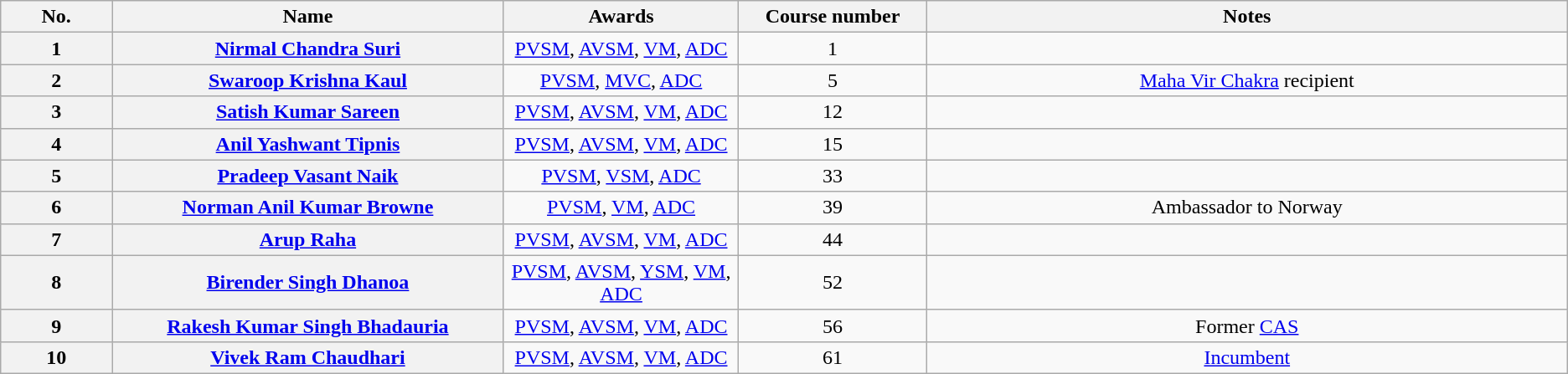<table class="wikitable sortable" style="text-align: center;">
<tr>
<th scope=col>No.</th>
<th scope=col style="width:25%;">Name</th>
<th class="unsortable" scope=col style="width:15%;">Awards</th>
<th scope=col style="width:12%;">Course number</th>
<th class="unsortable" scope=col>Notes</th>
</tr>
<tr>
<th>1</th>
<th scope="row"><a href='#'>Nirmal Chandra Suri</a></th>
<td><a href='#'>PVSM</a>, <a href='#'>AVSM</a>, <a href='#'>VM</a>, <a href='#'>ADC</a></td>
<td>1</td>
<td></td>
</tr>
<tr>
<th>2</th>
<th scope="row"><a href='#'>Swaroop Krishna Kaul</a></th>
<td><a href='#'>PVSM</a>, <a href='#'>MVC</a>, <a href='#'>ADC</a></td>
<td>5</td>
<td><a href='#'>Maha Vir Chakra</a> recipient</td>
</tr>
<tr>
<th>3</th>
<th scope="row"><a href='#'>Satish Kumar Sareen</a></th>
<td><a href='#'>PVSM</a>, <a href='#'>AVSM</a>, <a href='#'>VM</a>, <a href='#'>ADC</a></td>
<td>12</td>
<td></td>
</tr>
<tr>
<th>4</th>
<th scope="row"><a href='#'>Anil Yashwant Tipnis</a></th>
<td><a href='#'>PVSM</a>, <a href='#'>AVSM</a>, <a href='#'>VM</a>, <a href='#'>ADC</a></td>
<td>15</td>
<td></td>
</tr>
<tr>
<th>5</th>
<th scope="row"><a href='#'>Pradeep Vasant Naik</a></th>
<td><a href='#'>PVSM</a>, <a href='#'>VSM</a>, <a href='#'>ADC</a></td>
<td>33</td>
<td></td>
</tr>
<tr>
<th>6</th>
<th scope="row"><a href='#'>Norman Anil Kumar Browne</a></th>
<td><a href='#'>PVSM</a>, <a href='#'>VM</a>, <a href='#'>ADC</a></td>
<td>39</td>
<td>Ambassador to Norway</td>
</tr>
<tr>
<th>7</th>
<th scope="row"><a href='#'>Arup Raha</a></th>
<td><a href='#'>PVSM</a>, <a href='#'>AVSM</a>, <a href='#'>VM</a>, <a href='#'>ADC</a></td>
<td>44</td>
<td></td>
</tr>
<tr>
<th>8</th>
<th scope="row"><a href='#'>Birender Singh Dhanoa</a></th>
<td><a href='#'>PVSM</a>, <a href='#'>AVSM</a>, <a href='#'>YSM</a>, <a href='#'>VM</a>, <a href='#'>ADC</a></td>
<td>52</td>
<td></td>
</tr>
<tr>
<th>9</th>
<th><a href='#'>Rakesh Kumar Singh Bhadauria</a></th>
<td><a href='#'>PVSM</a>, <a href='#'>AVSM</a>, <a href='#'>VM</a>, <a href='#'>ADC</a></td>
<td>56</td>
<td>Former <a href='#'>CAS</a></td>
</tr>
<tr>
<th>10</th>
<th><strong><a href='#'>Vivek Ram Chaudhari</a></strong></th>
<td><a href='#'>PVSM</a>, <a href='#'>AVSM</a>, <a href='#'>VM</a>, <a href='#'>ADC</a></td>
<td>61</td>
<td><a href='#'>Incumbent</a></td>
</tr>
</table>
